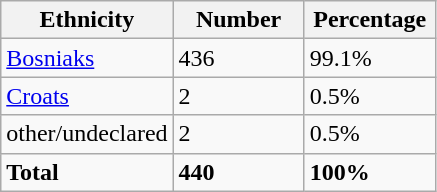<table class="wikitable">
<tr>
<th width="100px">Ethnicity</th>
<th width="80px">Number</th>
<th width="80px">Percentage</th>
</tr>
<tr>
<td><a href='#'>Bosniaks</a></td>
<td>436</td>
<td>99.1%</td>
</tr>
<tr>
<td><a href='#'>Croats</a></td>
<td>2</td>
<td>0.5%</td>
</tr>
<tr>
<td>other/undeclared</td>
<td>2</td>
<td>0.5%</td>
</tr>
<tr>
<td><strong>Total</strong></td>
<td><strong>440</strong></td>
<td><strong>100%</strong></td>
</tr>
</table>
